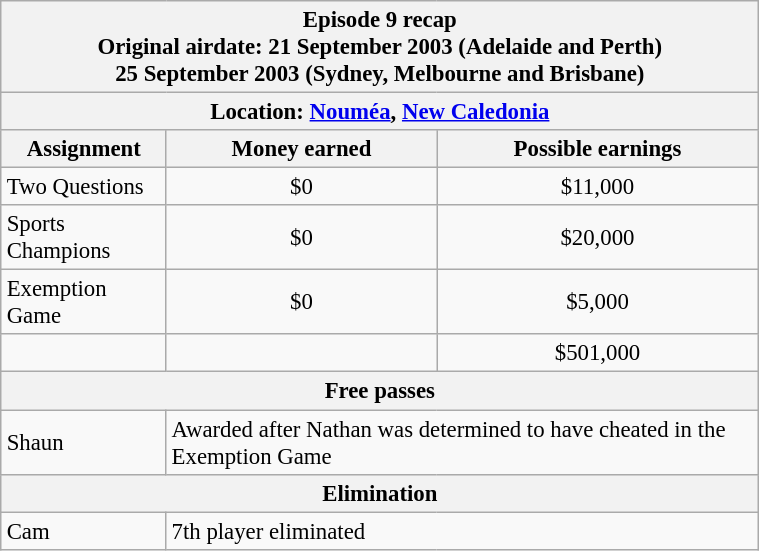<table class="wikitable" style="font-size: 95%; margin: 10px" align="right" width="40%">
<tr>
<th colspan=3>Episode 9 recap<br>Original airdate: 21 September 2003 (Adelaide and Perth)<br>25 September 2003 (Sydney, Melbourne and Brisbane)</th>
</tr>
<tr>
<th colspan=3>Location: <a href='#'>Nouméa</a>, <a href='#'>New Caledonia</a></th>
</tr>
<tr>
<th>Assignment</th>
<th>Money earned</th>
<th>Possible earnings</th>
</tr>
<tr>
<td>Two Questions</td>
<td align="center">$0</td>
<td align="center">$11,000</td>
</tr>
<tr>
<td>Sports Champions</td>
<td align="center">$0</td>
<td align="center">$20,000</td>
</tr>
<tr>
<td>Exemption Game</td>
<td align="center">$0</td>
<td align="center">$5,000</td>
</tr>
<tr>
<td><strong></strong></td>
<td align="center"><strong></strong></td>
<td align="center">$501,000</td>
</tr>
<tr>
<th colspan=3>Free passes</th>
</tr>
<tr>
<td>Shaun</td>
<td colspan=2>Awarded after Nathan was determined to have cheated in the Exemption Game</td>
</tr>
<tr>
<th colspan=3>Elimination</th>
</tr>
<tr>
<td>Cam</td>
<td colspan=2>7th player eliminated</td>
</tr>
</table>
